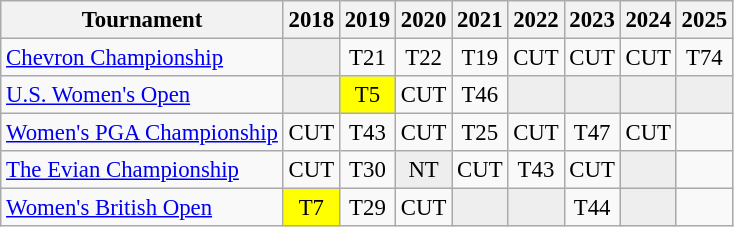<table class="wikitable" style="font-size:95%;text-align:center;">
<tr>
<th>Tournament</th>
<th>2018</th>
<th>2019</th>
<th>2020</th>
<th>2021</th>
<th>2022</th>
<th>2023</th>
<th>2024</th>
<th>2025</th>
</tr>
<tr>
<td align=left><a href='#'>Chevron Championship</a></td>
<td style="background:#eeeeee;"></td>
<td>T21</td>
<td>T22</td>
<td>T19</td>
<td>CUT</td>
<td>CUT</td>
<td>CUT</td>
<td>T74</td>
</tr>
<tr>
<td align=left><a href='#'>U.S. Women's Open</a></td>
<td style="background:#eeeeee;"></td>
<td style="background:yellow;">T5</td>
<td>CUT</td>
<td>T46</td>
<td style="background:#eeeeee;"></td>
<td style="background:#eeeeee;"></td>
<td style="background:#eeeeee;"></td>
<td style="background:#eeeeee;"></td>
</tr>
<tr>
<td align=left><a href='#'>Women's PGA Championship</a></td>
<td>CUT</td>
<td>T43</td>
<td>CUT</td>
<td>T25</td>
<td>CUT</td>
<td>T47</td>
<td>CUT</td>
<td></td>
</tr>
<tr>
<td align=left><a href='#'>The Evian Championship</a></td>
<td>CUT</td>
<td>T30</td>
<td style="background:#eeeeee;">NT</td>
<td>CUT</td>
<td>T43</td>
<td>CUT</td>
<td style="background:#eeeeee;"></td>
<td></td>
</tr>
<tr>
<td align=left><a href='#'>Women's British Open</a></td>
<td style="background:yellow;">T7</td>
<td>T29</td>
<td>CUT</td>
<td style="background:#eeeeee;"></td>
<td style="background:#eeeeee;"></td>
<td>T44</td>
<td style="background:#eeeeee;"></td>
<td></td>
</tr>
</table>
